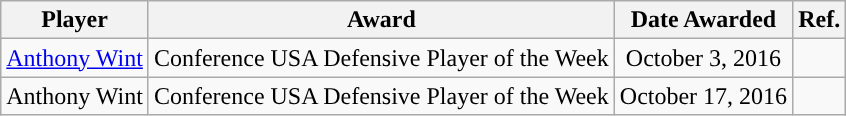<table class="wikitable sortable sortable" style="text-align: center">
<tr align=center>
<th>Player</th>
<th>Award</th>
<th>Date Awarded</th>
<th>Ref.</th>
</tr>
<tr>
<td><a href='#'>Anthony Wint</a></td>
<td>Conference USA Defensive Player of the Week</td>
<td>October 3, 2016</td>
<td></td>
</tr>
<tr>
<td>Anthony Wint</td>
<td>Conference USA Defensive Player of the Week</td>
<td>October 17, 2016</td>
<td></td>
</tr>
</table>
